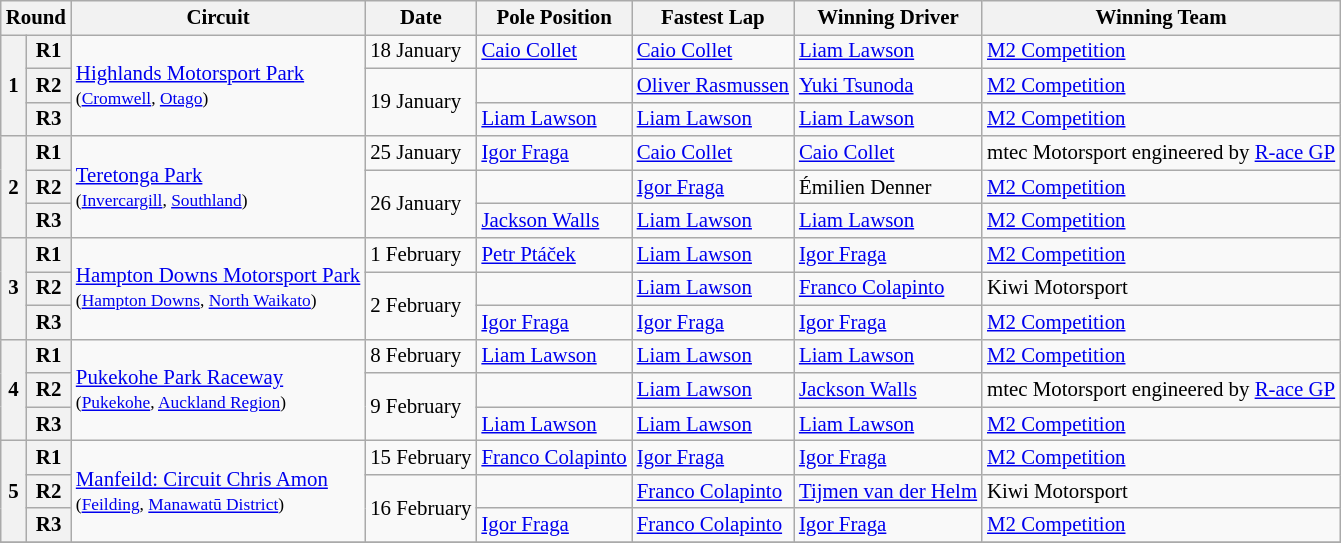<table class="wikitable" style="font-size: 87%">
<tr>
<th colspan="2">Round</th>
<th>Circuit</th>
<th>Date</th>
<th>Pole Position</th>
<th>Fastest Lap</th>
<th>Winning Driver</th>
<th>Winning Team</th>
</tr>
<tr>
<th rowspan="3">1</th>
<th>R1</th>
<td rowspan="3"><a href='#'>Highlands Motorsport Park</a><br><small>(<a href='#'>Cromwell</a>, <a href='#'>Otago</a>)</small></td>
<td>18 January</td>
<td> <a href='#'>Caio Collet</a></td>
<td> <a href='#'>Caio Collet</a></td>
<td> <a href='#'>Liam Lawson</a></td>
<td><a href='#'>M2 Competition</a></td>
</tr>
<tr>
<th>R2</th>
<td rowspan="2">19 January</td>
<td></td>
<td> <a href='#'>Oliver Rasmussen</a></td>
<td> <a href='#'>Yuki Tsunoda</a></td>
<td><a href='#'>M2 Competition</a></td>
</tr>
<tr>
<th>R3</th>
<td> <a href='#'>Liam Lawson</a></td>
<td> <a href='#'>Liam Lawson</a></td>
<td> <a href='#'>Liam Lawson</a></td>
<td><a href='#'>M2 Competition</a></td>
</tr>
<tr>
<th rowspan="3">2</th>
<th>R1</th>
<td rowspan="3"><a href='#'>Teretonga Park</a><br><small>(<a href='#'>Invercargill</a>, <a href='#'>Southland</a>)</small></td>
<td>25 January</td>
<td> <a href='#'>Igor Fraga</a></td>
<td> <a href='#'>Caio Collet</a></td>
<td> <a href='#'>Caio Collet</a></td>
<td>mtec Motorsport engineered by <a href='#'>R-ace GP</a></td>
</tr>
<tr>
<th>R2</th>
<td rowspan="2">26 January</td>
<td></td>
<td> <a href='#'>Igor Fraga</a></td>
<td> Émilien Denner</td>
<td><a href='#'>M2 Competition</a></td>
</tr>
<tr>
<th>R3</th>
<td> <a href='#'>Jackson Walls</a></td>
<td> <a href='#'>Liam Lawson</a></td>
<td> <a href='#'>Liam Lawson</a></td>
<td><a href='#'>M2 Competition</a></td>
</tr>
<tr>
<th rowspan="3">3</th>
<th>R1</th>
<td rowspan="3"><a href='#'>Hampton Downs Motorsport Park</a><br><small>(<a href='#'>Hampton Downs</a>, <a href='#'>North Waikato</a>)</small></td>
<td>1 February</td>
<td> <a href='#'>Petr Ptáček</a></td>
<td> <a href='#'>Liam Lawson</a></td>
<td> <a href='#'>Igor Fraga</a></td>
<td><a href='#'>M2 Competition</a></td>
</tr>
<tr>
<th>R2</th>
<td rowspan="2">2 February</td>
<td></td>
<td> <a href='#'>Liam Lawson</a></td>
<td> <a href='#'>Franco Colapinto</a></td>
<td>Kiwi Motorsport</td>
</tr>
<tr>
<th>R3</th>
<td> <a href='#'>Igor Fraga</a></td>
<td> <a href='#'>Igor Fraga</a></td>
<td> <a href='#'>Igor Fraga</a></td>
<td><a href='#'>M2 Competition</a></td>
</tr>
<tr>
<th rowspan="3">4</th>
<th>R1</th>
<td rowspan="3"><a href='#'>Pukekohe Park Raceway</a><br><small>(<a href='#'>Pukekohe</a>, <a href='#'>Auckland Region</a>)</small></td>
<td>8 February</td>
<td> <a href='#'>Liam Lawson</a></td>
<td> <a href='#'>Liam Lawson</a></td>
<td> <a href='#'>Liam Lawson</a></td>
<td><a href='#'>M2 Competition</a></td>
</tr>
<tr>
<th>R2</th>
<td rowspan="2">9 February</td>
<td></td>
<td> <a href='#'>Liam Lawson</a></td>
<td> <a href='#'>Jackson Walls</a></td>
<td>mtec Motorsport engineered by <a href='#'>R-ace GP</a></td>
</tr>
<tr>
<th>R3</th>
<td> <a href='#'>Liam Lawson</a></td>
<td> <a href='#'>Liam Lawson</a></td>
<td> <a href='#'>Liam Lawson</a></td>
<td><a href='#'>M2 Competition</a></td>
</tr>
<tr>
<th rowspan="3">5</th>
<th>R1</th>
<td rowspan="3"><a href='#'>Manfeild: Circuit Chris Amon</a><br><small>(<a href='#'>Feilding</a>, <a href='#'>Manawatū District</a>)</small></td>
<td>15 February</td>
<td> <a href='#'>Franco Colapinto</a></td>
<td> <a href='#'>Igor Fraga</a></td>
<td> <a href='#'>Igor Fraga</a></td>
<td><a href='#'>M2 Competition</a></td>
</tr>
<tr>
<th>R2</th>
<td rowspan="2">16 February</td>
<td></td>
<td> <a href='#'>Franco Colapinto</a></td>
<td> <a href='#'>Tijmen van der Helm</a></td>
<td>Kiwi Motorsport</td>
</tr>
<tr>
<th>R3</th>
<td> <a href='#'>Igor Fraga</a></td>
<td> <a href='#'>Franco Colapinto</a></td>
<td> <a href='#'>Igor Fraga</a></td>
<td><a href='#'>M2 Competition</a></td>
</tr>
<tr>
</tr>
</table>
